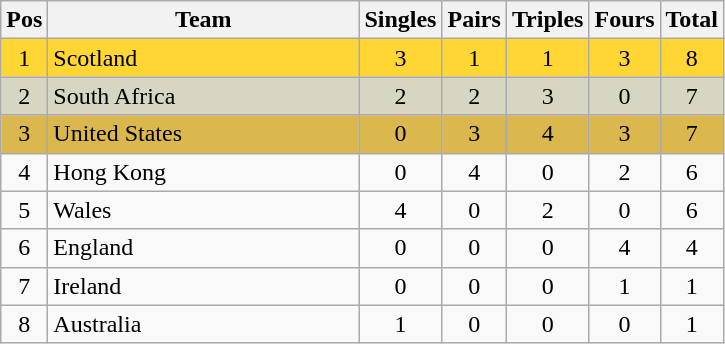<table class="wikitable" style="font-size: 100%">
<tr>
<th width=20>Pos</th>
<th width=200>Team</th>
<th width=20>Singles</th>
<th width=20>Pairs</th>
<th width=20>Triples</th>
<th width=20>Fours</th>
<th width=20>Total</th>
</tr>
<tr align=center style="background: #FFD633;">
<td>1</td>
<td align="left"> Scotland</td>
<td>3</td>
<td>1</td>
<td>1</td>
<td>3</td>
<td>8</td>
</tr>
<tr align=center style="background: #D6D6C2;">
<td>2</td>
<td align="left"> South Africa</td>
<td>2</td>
<td>2</td>
<td>3</td>
<td>0</td>
<td>7</td>
</tr>
<tr align=center style="background: #DBB84D;">
<td>3</td>
<td align="left"> United States</td>
<td>0</td>
<td>3</td>
<td>4</td>
<td>3</td>
<td>7</td>
</tr>
<tr align=center>
<td>4</td>
<td align="left"> Hong Kong</td>
<td>0</td>
<td>4</td>
<td>0</td>
<td>2</td>
<td>6</td>
</tr>
<tr align=center>
<td>5</td>
<td align="left"> Wales</td>
<td>4</td>
<td>0</td>
<td>2</td>
<td>0</td>
<td>6</td>
</tr>
<tr align=center>
<td>6</td>
<td align="left"> England</td>
<td>0</td>
<td>0</td>
<td>0</td>
<td>4</td>
<td>4</td>
</tr>
<tr align=center>
<td>7</td>
<td align="left"> Ireland</td>
<td>0</td>
<td>0</td>
<td>0</td>
<td>1</td>
<td>1</td>
</tr>
<tr align=center>
<td>8</td>
<td align="left"> Australia</td>
<td>1</td>
<td>0</td>
<td>0</td>
<td>0</td>
<td>1</td>
</tr>
</table>
